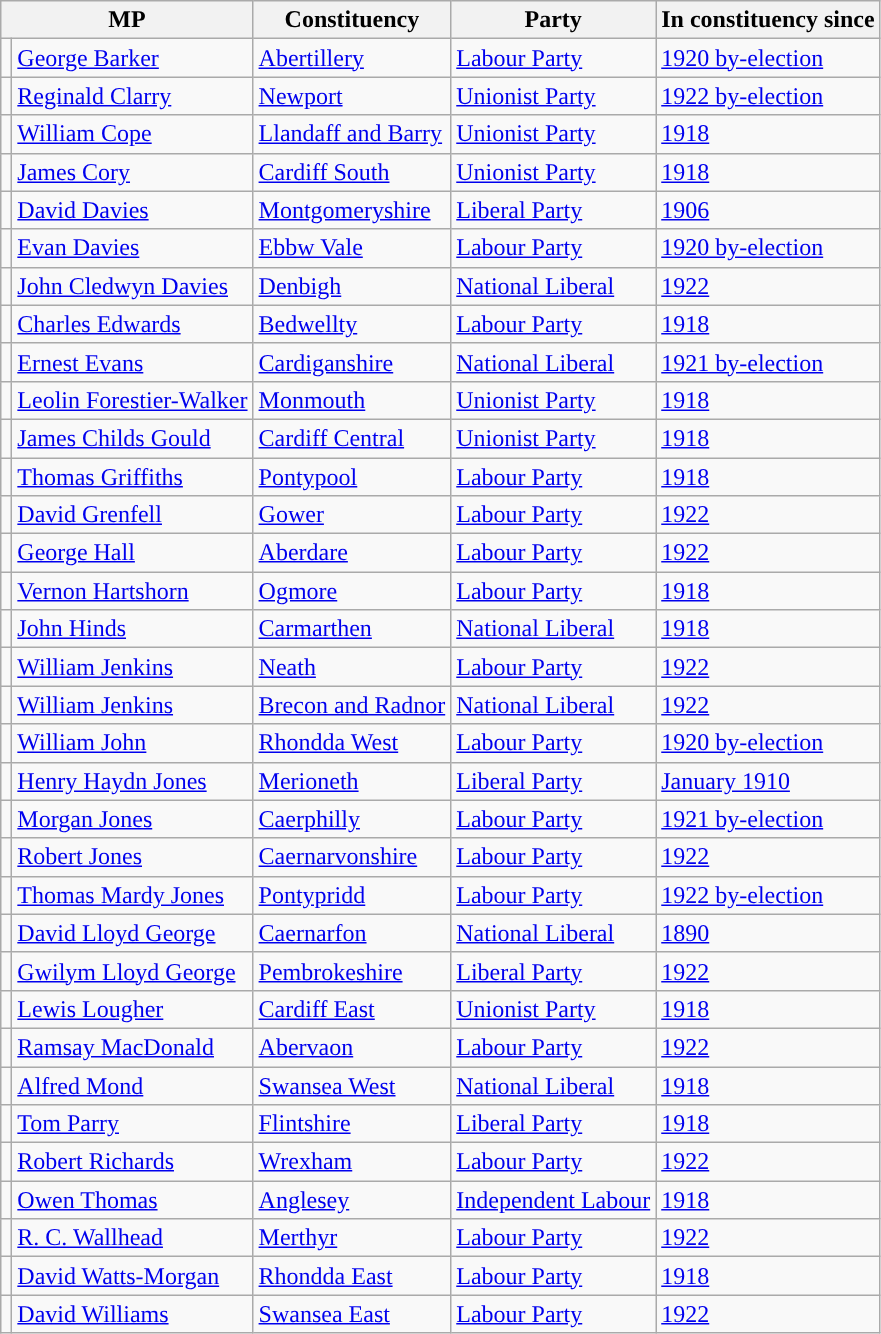<table class="wikitable sortable">
<tr>
<th colspan="2">MP</th>
<th>Constituency</th>
<th>Party</th>
<th>In constituency since</th>
</tr>
<tr>
<td style="color:inherit;background-color: "></td>
<td><a href='#'>George Barker</a></td>
<td><a href='#'>Abertillery</a></td>
<td><a href='#'>Labour Party</a></td>
<td><a href='#'>1920 by-election</a></td>
</tr>
<tr>
<td style="color:inherit;background-color: "></td>
<td><a href='#'>Reginald Clarry</a></td>
<td><a href='#'>Newport</a></td>
<td><a href='#'>Unionist Party</a></td>
<td><a href='#'>1922 by-election</a></td>
</tr>
<tr>
<td style="color:inherit;background-color: "></td>
<td><a href='#'>William Cope</a></td>
<td><a href='#'>Llandaff and Barry</a></td>
<td><a href='#'>Unionist Party</a></td>
<td><a href='#'>1918</a></td>
</tr>
<tr>
<td style="color:inherit;background-color: "></td>
<td><a href='#'>James Cory</a></td>
<td><a href='#'>Cardiff South</a></td>
<td><a href='#'>Unionist Party</a></td>
<td><a href='#'>1918</a></td>
</tr>
<tr>
<td style="color:inherit;background-color: "></td>
<td><a href='#'>David Davies</a></td>
<td><a href='#'>Montgomeryshire</a></td>
<td><a href='#'>Liberal Party</a></td>
<td><a href='#'>1906</a></td>
</tr>
<tr>
<td style="color:inherit;background-color: "></td>
<td><a href='#'>Evan Davies</a></td>
<td><a href='#'>Ebbw Vale</a></td>
<td><a href='#'>Labour Party</a></td>
<td><a href='#'>1920 by-election</a></td>
</tr>
<tr>
<td style="color:inherit;background-color: "></td>
<td><a href='#'>John Cledwyn Davies</a></td>
<td><a href='#'>Denbigh</a></td>
<td><a href='#'>National Liberal</a></td>
<td><a href='#'>1922</a></td>
</tr>
<tr>
<td style="color:inherit;background-color: "></td>
<td><a href='#'>Charles Edwards</a></td>
<td><a href='#'>Bedwellty</a></td>
<td><a href='#'>Labour Party</a></td>
<td><a href='#'>1918</a></td>
</tr>
<tr>
<td style="color:inherit;background-color: "></td>
<td><a href='#'>Ernest Evans</a></td>
<td><a href='#'>Cardiganshire</a></td>
<td><a href='#'>National Liberal</a></td>
<td><a href='#'>1921 by-election</a></td>
</tr>
<tr>
<td style="color:inherit;background-color: "></td>
<td><a href='#'>Leolin Forestier-Walker</a></td>
<td><a href='#'>Monmouth</a></td>
<td><a href='#'>Unionist Party</a></td>
<td><a href='#'>1918</a></td>
</tr>
<tr>
<td style="color:inherit;background-color: "></td>
<td><a href='#'>James Childs Gould</a></td>
<td><a href='#'>Cardiff Central</a></td>
<td><a href='#'>Unionist Party</a></td>
<td><a href='#'>1918</a></td>
</tr>
<tr>
<td style="color:inherit;background-color: "></td>
<td><a href='#'>Thomas Griffiths</a></td>
<td><a href='#'>Pontypool</a></td>
<td><a href='#'>Labour Party</a></td>
<td><a href='#'>1918</a></td>
</tr>
<tr>
<td style="color:inherit;background-color: "></td>
<td><a href='#'>David Grenfell</a></td>
<td><a href='#'>Gower</a></td>
<td><a href='#'>Labour Party</a></td>
<td><a href='#'>1922</a></td>
</tr>
<tr>
<td style="color:inherit;background-color: "></td>
<td><a href='#'>George Hall</a></td>
<td><a href='#'>Aberdare</a></td>
<td><a href='#'>Labour Party</a></td>
<td><a href='#'>1922</a></td>
</tr>
<tr>
<td style="color:inherit;background-color: "></td>
<td><a href='#'>Vernon Hartshorn</a></td>
<td><a href='#'>Ogmore</a></td>
<td><a href='#'>Labour Party</a></td>
<td><a href='#'>1918</a></td>
</tr>
<tr>
<td style="color:inherit;background-color: "></td>
<td><a href='#'>John Hinds</a></td>
<td><a href='#'>Carmarthen</a></td>
<td><a href='#'>National Liberal</a></td>
<td><a href='#'>1918</a></td>
</tr>
<tr>
<td style="color:inherit;background-color: "></td>
<td><a href='#'>William Jenkins</a></td>
<td><a href='#'>Neath</a></td>
<td><a href='#'>Labour Party</a></td>
<td><a href='#'>1922</a></td>
</tr>
<tr>
<td style="color:inherit;background-color: "></td>
<td><a href='#'>William Jenkins</a></td>
<td><a href='#'>Brecon and Radnor</a></td>
<td><a href='#'>National Liberal</a></td>
<td><a href='#'>1922</a></td>
</tr>
<tr>
<td style="color:inherit;background-color: "></td>
<td><a href='#'>William John</a></td>
<td><a href='#'>Rhondda West</a></td>
<td><a href='#'>Labour Party</a></td>
<td><a href='#'>1920 by-election</a></td>
</tr>
<tr>
<td style="color:inherit;background-color: "></td>
<td><a href='#'>Henry Haydn Jones</a></td>
<td><a href='#'>Merioneth</a></td>
<td><a href='#'>Liberal Party</a></td>
<td><a href='#'>January 1910</a></td>
</tr>
<tr>
<td style="color:inherit;background-color: "></td>
<td><a href='#'>Morgan Jones</a></td>
<td><a href='#'>Caerphilly</a></td>
<td><a href='#'>Labour Party</a></td>
<td><a href='#'>1921 by-election</a></td>
</tr>
<tr>
<td style="color:inherit;background-color: "></td>
<td><a href='#'>Robert Jones</a></td>
<td><a href='#'>Caernarvonshire</a></td>
<td><a href='#'>Labour Party</a></td>
<td><a href='#'>1922</a></td>
</tr>
<tr>
<td style="color:inherit;background-color: "></td>
<td><a href='#'>Thomas Mardy Jones</a></td>
<td><a href='#'>Pontypridd</a></td>
<td><a href='#'>Labour Party</a></td>
<td><a href='#'>1922 by-election</a></td>
</tr>
<tr>
<td style="color:inherit;background-color: "></td>
<td><a href='#'>David Lloyd George</a></td>
<td><a href='#'>Caernarfon</a></td>
<td><a href='#'>National Liberal</a></td>
<td><a href='#'>1890</a></td>
</tr>
<tr>
<td style="color:inherit;background-color: "></td>
<td><a href='#'>Gwilym Lloyd George</a></td>
<td><a href='#'>Pembrokeshire</a></td>
<td><a href='#'>Liberal Party</a></td>
<td><a href='#'>1922</a></td>
</tr>
<tr>
<td style="color:inherit;background-color: "></td>
<td><a href='#'>Lewis Lougher</a></td>
<td><a href='#'>Cardiff East</a></td>
<td><a href='#'>Unionist Party</a></td>
<td><a href='#'>1918</a></td>
</tr>
<tr>
<td style="color:inherit;background-color: "></td>
<td><a href='#'>Ramsay MacDonald</a></td>
<td><a href='#'>Abervaon</a></td>
<td><a href='#'>Labour Party</a></td>
<td><a href='#'>1922</a></td>
</tr>
<tr>
<td style="color:inherit;background-color: "></td>
<td><a href='#'>Alfred Mond</a></td>
<td><a href='#'>Swansea West</a></td>
<td><a href='#'>National Liberal</a></td>
<td><a href='#'>1918</a></td>
</tr>
<tr>
<td style="color:inherit;background-color: "></td>
<td><a href='#'>Tom Parry</a></td>
<td><a href='#'>Flintshire</a></td>
<td><a href='#'>Liberal Party</a></td>
<td><a href='#'>1918</a></td>
</tr>
<tr>
<td style="color:inherit;background-color: "></td>
<td><a href='#'>Robert Richards</a></td>
<td><a href='#'>Wrexham</a></td>
<td><a href='#'>Labour Party</a></td>
<td><a href='#'>1922</a></td>
</tr>
<tr>
<td style="color:inherit;background-color: "></td>
<td><a href='#'>Owen Thomas</a></td>
<td><a href='#'>Anglesey</a></td>
<td><a href='#'>Independent Labour</a></td>
<td><a href='#'>1918</a></td>
</tr>
<tr>
<td style="color:inherit;background-color: "></td>
<td><a href='#'>R. C. Wallhead</a></td>
<td><a href='#'>Merthyr</a></td>
<td><a href='#'>Labour Party</a></td>
<td><a href='#'>1922</a></td>
</tr>
<tr>
<td style="color:inherit;background-color: "></td>
<td><a href='#'>David Watts-Morgan</a></td>
<td><a href='#'>Rhondda East</a></td>
<td><a href='#'>Labour Party</a></td>
<td><a href='#'>1918</a></td>
</tr>
<tr>
<td style="color:inherit;background-color: "></td>
<td><a href='#'>David Williams</a></td>
<td><a href='#'>Swansea East</a></td>
<td><a href='#'>Labour Party</a></td>
<td><a href='#'>1922</a></td>
</tr>
</table>
